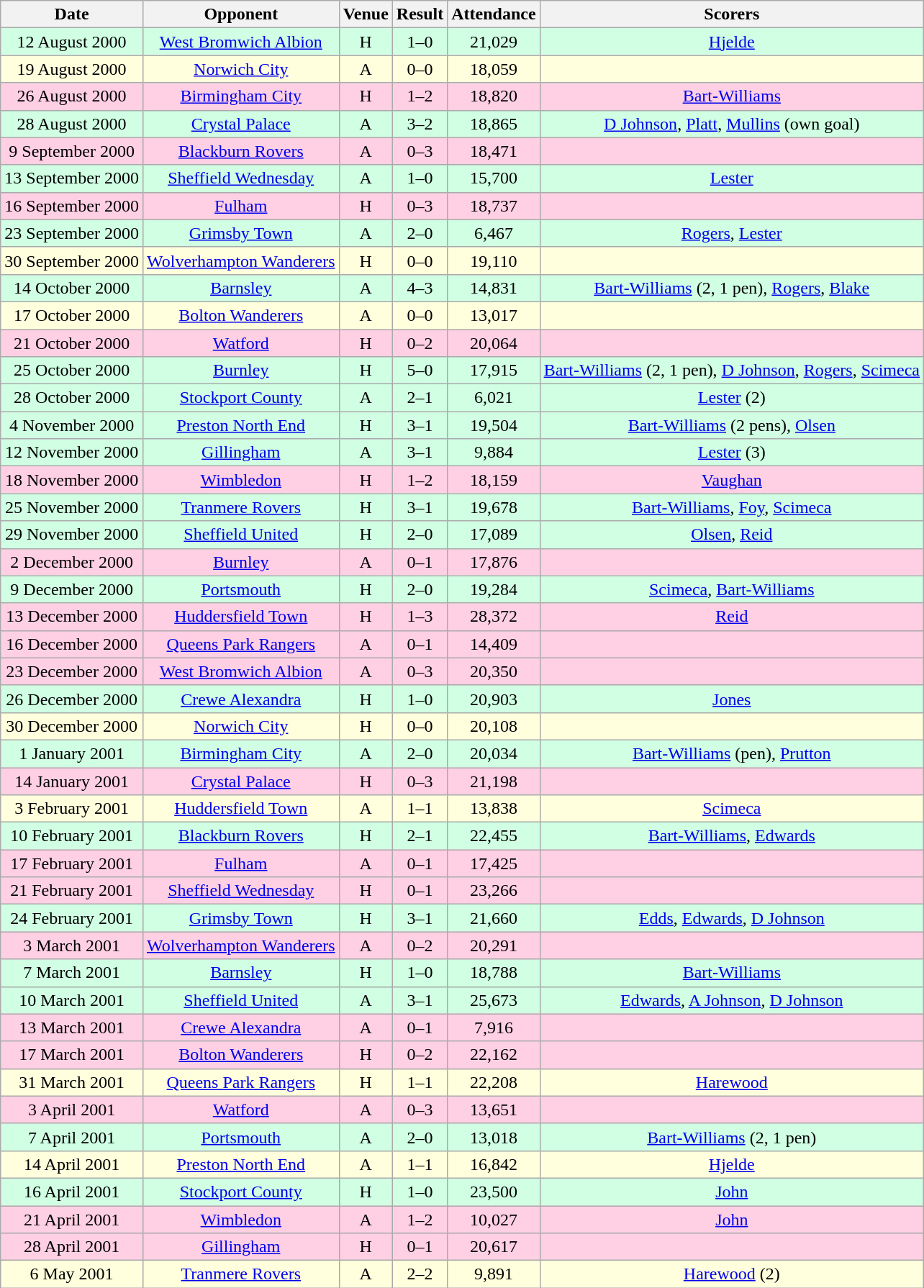<table class="wikitable sortable" style="font-size:100%; text-align:center">
<tr>
<th>Date</th>
<th>Opponent</th>
<th>Venue</th>
<th>Result</th>
<th>Attendance</th>
<th>Scorers</th>
</tr>
<tr style="background-color: #d0ffe3;">
<td>12 August 2000</td>
<td><a href='#'>West Bromwich Albion</a></td>
<td>H</td>
<td>1–0</td>
<td>21,029</td>
<td><a href='#'>Hjelde</a></td>
</tr>
<tr style="background-color: #ffffdd;">
<td>19 August 2000</td>
<td><a href='#'>Norwich City</a></td>
<td>A</td>
<td>0–0</td>
<td>18,059</td>
<td></td>
</tr>
<tr style="background-color: #ffd0e3;">
<td>26 August 2000</td>
<td><a href='#'>Birmingham City</a></td>
<td>H</td>
<td>1–2</td>
<td>18,820</td>
<td><a href='#'>Bart-Williams</a></td>
</tr>
<tr style="background-color: #d0ffe3;">
<td>28 August 2000</td>
<td><a href='#'>Crystal Palace</a></td>
<td>A</td>
<td>3–2</td>
<td>18,865</td>
<td><a href='#'>D Johnson</a>, <a href='#'>Platt</a>, <a href='#'>Mullins</a> (own goal)</td>
</tr>
<tr style="background-color: #ffd0e3;">
<td>9 September 2000</td>
<td><a href='#'>Blackburn Rovers</a></td>
<td>A</td>
<td>0–3</td>
<td>18,471</td>
<td></td>
</tr>
<tr style="background-color: #d0ffe3;">
<td>13 September 2000</td>
<td><a href='#'>Sheffield Wednesday</a></td>
<td>A</td>
<td>1–0</td>
<td>15,700</td>
<td><a href='#'>Lester</a></td>
</tr>
<tr style="background-color: #ffd0e3;">
<td>16 September 2000</td>
<td><a href='#'>Fulham</a></td>
<td>H</td>
<td>0–3</td>
<td>18,737</td>
<td></td>
</tr>
<tr style="background-color: #d0ffe3;">
<td>23 September 2000</td>
<td><a href='#'>Grimsby Town</a></td>
<td>A</td>
<td>2–0</td>
<td>6,467</td>
<td><a href='#'>Rogers</a>, <a href='#'>Lester</a></td>
</tr>
<tr style="background-color: #ffffdd;">
<td>30 September 2000</td>
<td><a href='#'>Wolverhampton Wanderers</a></td>
<td>H</td>
<td>0–0</td>
<td>19,110</td>
<td></td>
</tr>
<tr style="background-color: #d0ffe3;">
<td>14 October 2000</td>
<td><a href='#'>Barnsley</a></td>
<td>A</td>
<td>4–3</td>
<td>14,831</td>
<td><a href='#'>Bart-Williams</a> (2, 1 pen), <a href='#'>Rogers</a>, <a href='#'>Blake</a></td>
</tr>
<tr style="background-color: #ffffdd;">
<td>17 October 2000</td>
<td><a href='#'>Bolton Wanderers</a></td>
<td>A</td>
<td>0–0</td>
<td>13,017</td>
<td></td>
</tr>
<tr style="background-color: #ffd0e3;">
<td>21 October 2000</td>
<td><a href='#'>Watford</a></td>
<td>H</td>
<td>0–2</td>
<td>20,064</td>
<td></td>
</tr>
<tr style="background-color: #d0ffe3;">
<td>25 October 2000</td>
<td><a href='#'>Burnley</a></td>
<td>H</td>
<td>5–0</td>
<td>17,915</td>
<td><a href='#'>Bart-Williams</a> (2, 1 pen), <a href='#'>D Johnson</a>, <a href='#'>Rogers</a>, <a href='#'>Scimeca</a></td>
</tr>
<tr style="background-color: #d0ffe3;">
<td>28 October 2000</td>
<td><a href='#'>Stockport County</a></td>
<td>A</td>
<td>2–1</td>
<td>6,021</td>
<td><a href='#'>Lester</a> (2)</td>
</tr>
<tr style="background-color: #d0ffe3;">
<td>4 November 2000</td>
<td><a href='#'>Preston North End</a></td>
<td>H</td>
<td>3–1</td>
<td>19,504</td>
<td><a href='#'>Bart-Williams</a> (2 pens), <a href='#'>Olsen</a></td>
</tr>
<tr style="background-color: #d0ffe3;">
<td>12 November 2000</td>
<td><a href='#'>Gillingham</a></td>
<td>A</td>
<td>3–1</td>
<td>9,884</td>
<td><a href='#'>Lester</a> (3)</td>
</tr>
<tr style="background-color: #ffd0e3;">
<td>18 November 2000</td>
<td><a href='#'>Wimbledon</a></td>
<td>H</td>
<td>1–2</td>
<td>18,159</td>
<td><a href='#'>Vaughan</a></td>
</tr>
<tr style="background-color: #d0ffe3;">
<td>25 November 2000</td>
<td><a href='#'>Tranmere Rovers</a></td>
<td>H</td>
<td>3–1</td>
<td>19,678</td>
<td><a href='#'>Bart-Williams</a>, <a href='#'>Foy</a>, <a href='#'>Scimeca</a></td>
</tr>
<tr style="background-color: #d0ffe3;">
<td>29 November 2000</td>
<td><a href='#'>Sheffield United</a></td>
<td>H</td>
<td>2–0</td>
<td>17,089</td>
<td><a href='#'>Olsen</a>, <a href='#'>Reid</a></td>
</tr>
<tr style="background-color: #ffd0e3;">
<td>2 December 2000</td>
<td><a href='#'>Burnley</a></td>
<td>A</td>
<td>0–1</td>
<td>17,876</td>
<td></td>
</tr>
<tr style="background-color: #d0ffe3;">
<td>9 December 2000</td>
<td><a href='#'>Portsmouth</a></td>
<td>H</td>
<td>2–0</td>
<td>19,284</td>
<td><a href='#'>Scimeca</a>, <a href='#'>Bart-Williams</a></td>
</tr>
<tr style="background-color: #ffd0e3;">
<td>13 December 2000</td>
<td><a href='#'>Huddersfield Town</a></td>
<td>H</td>
<td>1–3</td>
<td>28,372</td>
<td><a href='#'>Reid</a></td>
</tr>
<tr style="background-color: #ffd0e3;">
<td>16 December 2000</td>
<td><a href='#'>Queens Park Rangers</a></td>
<td>A</td>
<td>0–1</td>
<td>14,409</td>
<td></td>
</tr>
<tr style="background-color: #ffd0e3;">
<td>23 December 2000</td>
<td><a href='#'>West Bromwich Albion</a></td>
<td>A</td>
<td>0–3</td>
<td>20,350</td>
<td></td>
</tr>
<tr style="background-color: #d0ffe3;">
<td>26 December 2000</td>
<td><a href='#'>Crewe Alexandra</a></td>
<td>H</td>
<td>1–0</td>
<td>20,903</td>
<td><a href='#'>Jones</a></td>
</tr>
<tr style="background-color: #ffffdd;">
<td>30 December 2000</td>
<td><a href='#'>Norwich City</a></td>
<td>H</td>
<td>0–0</td>
<td>20,108</td>
<td></td>
</tr>
<tr style="background-color: #d0ffe3;">
<td>1 January 2001</td>
<td><a href='#'>Birmingham City</a></td>
<td>A</td>
<td>2–0</td>
<td>20,034</td>
<td><a href='#'>Bart-Williams</a> (pen), <a href='#'>Prutton</a></td>
</tr>
<tr style="background-color: #ffd0e3;">
<td>14 January 2001</td>
<td><a href='#'>Crystal Palace</a></td>
<td>H</td>
<td>0–3</td>
<td>21,198</td>
<td></td>
</tr>
<tr style="background-color: #ffffdd;">
<td>3 February 2001</td>
<td><a href='#'>Huddersfield Town</a></td>
<td>A</td>
<td>1–1</td>
<td>13,838</td>
<td><a href='#'>Scimeca</a></td>
</tr>
<tr style="background-color: #d0ffe3;">
<td>10 February 2001</td>
<td><a href='#'>Blackburn Rovers</a></td>
<td>H</td>
<td>2–1</td>
<td>22,455</td>
<td><a href='#'>Bart-Williams</a>, <a href='#'>Edwards</a></td>
</tr>
<tr style="background-color: #ffd0e3;">
<td>17 February 2001</td>
<td><a href='#'>Fulham</a></td>
<td>A</td>
<td>0–1</td>
<td>17,425</td>
<td></td>
</tr>
<tr style="background-color: #ffd0e3;">
<td>21 February 2001</td>
<td><a href='#'>Sheffield Wednesday</a></td>
<td>H</td>
<td>0–1</td>
<td>23,266</td>
<td></td>
</tr>
<tr style="background-color: #d0ffe3;">
<td>24 February 2001</td>
<td><a href='#'>Grimsby Town</a></td>
<td>H</td>
<td>3–1</td>
<td>21,660</td>
<td><a href='#'>Edds</a>, <a href='#'>Edwards</a>, <a href='#'>D Johnson</a></td>
</tr>
<tr style="background-color: #ffd0e3;">
<td>3 March 2001</td>
<td><a href='#'>Wolverhampton Wanderers</a></td>
<td>A</td>
<td>0–2</td>
<td>20,291</td>
<td></td>
</tr>
<tr style="background-color: #d0ffe3;">
<td>7 March 2001</td>
<td><a href='#'>Barnsley</a></td>
<td>H</td>
<td>1–0</td>
<td>18,788</td>
<td><a href='#'>Bart-Williams</a></td>
</tr>
<tr style="background-color: #d0ffe3;">
<td>10 March 2001</td>
<td><a href='#'>Sheffield United</a></td>
<td>A</td>
<td>3–1</td>
<td>25,673</td>
<td><a href='#'>Edwards</a>, <a href='#'>A Johnson</a>, <a href='#'>D Johnson</a></td>
</tr>
<tr style="background-color: #ffd0e3;">
<td>13 March 2001</td>
<td><a href='#'>Crewe Alexandra</a></td>
<td>A</td>
<td>0–1</td>
<td>7,916</td>
<td></td>
</tr>
<tr style="background-color: #ffd0e3;">
<td>17 March 2001</td>
<td><a href='#'>Bolton Wanderers</a></td>
<td>H</td>
<td>0–2</td>
<td>22,162</td>
<td></td>
</tr>
<tr style="background-color: #ffffdd;">
<td>31 March 2001</td>
<td><a href='#'>Queens Park Rangers</a></td>
<td>H</td>
<td>1–1</td>
<td>22,208</td>
<td><a href='#'>Harewood</a></td>
</tr>
<tr style="background-color: #ffd0e3;">
<td>3 April 2001</td>
<td><a href='#'>Watford</a></td>
<td>A</td>
<td>0–3</td>
<td>13,651</td>
<td></td>
</tr>
<tr style="background-color: #d0ffe3;">
<td>7 April 2001</td>
<td><a href='#'>Portsmouth</a></td>
<td>A</td>
<td>2–0</td>
<td>13,018</td>
<td><a href='#'>Bart-Williams</a> (2, 1 pen)</td>
</tr>
<tr style="background-color: #ffffdd;">
<td>14 April 2001</td>
<td><a href='#'>Preston North End</a></td>
<td>A</td>
<td>1–1</td>
<td>16,842</td>
<td><a href='#'>Hjelde</a></td>
</tr>
<tr style="background-color: #d0ffe3;">
<td>16 April 2001</td>
<td><a href='#'>Stockport County</a></td>
<td>H</td>
<td>1–0</td>
<td>23,500</td>
<td><a href='#'>John</a></td>
</tr>
<tr style="background-color: #ffd0e3;">
<td>21 April 2001</td>
<td><a href='#'>Wimbledon</a></td>
<td>A</td>
<td>1–2</td>
<td>10,027</td>
<td><a href='#'>John</a></td>
</tr>
<tr style="background-color: #ffd0e3;">
<td>28 April 2001</td>
<td><a href='#'>Gillingham</a></td>
<td>H</td>
<td>0–1</td>
<td>20,617</td>
<td></td>
</tr>
<tr style="background-color: #ffffdd;">
<td>6 May 2001</td>
<td><a href='#'>Tranmere Rovers</a></td>
<td>A</td>
<td>2–2</td>
<td>9,891</td>
<td><a href='#'>Harewood</a> (2)</td>
</tr>
</table>
